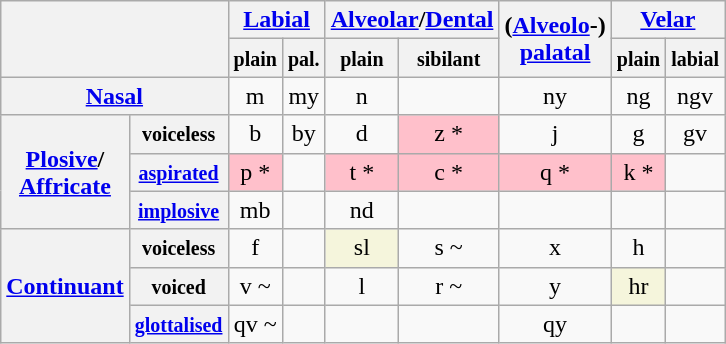<table class="wikitable" style="text-align:center;">
<tr>
<th colspan="2" rowspan="2"></th>
<th colspan="2"><a href='#'>Labial</a></th>
<th colspan="2"><a href='#'>Alveolar</a>/<a href='#'>Dental</a></th>
<th rowspan="2">(<a href='#'>Alveolo</a>-)<br><a href='#'>palatal</a></th>
<th colspan="2"><a href='#'>Velar</a></th>
</tr>
<tr>
<th><small>plain</small></th>
<th><small>pal.</small></th>
<th><small>plain</small></th>
<th><small>sibilant</small></th>
<th><small>plain</small></th>
<th><small>labial</small></th>
</tr>
<tr>
<th colspan="2"><a href='#'>Nasal</a></th>
<td>m </td>
<td>my </td>
<td>n </td>
<td></td>
<td>ny </td>
<td>ng </td>
<td>ngv </td>
</tr>
<tr>
<th rowspan="3"><a href='#'>Plosive</a>/<br><a href='#'>Affricate</a></th>
<th><small>voiceless</small></th>
<td>b </td>
<td>by </td>
<td>d </td>
<td style="background:pink">z *</td>
<td>j </td>
<td>g </td>
<td>gv </td>
</tr>
<tr>
<th><small><a href='#'>aspirated</a></small></th>
<td style="background:pink">p *</td>
<td></td>
<td style="background:pink">t *</td>
<td style="background:pink">c *</td>
<td style="background:pink">q *</td>
<td style="background:pink">k *</td>
<td></td>
</tr>
<tr>
<th><small><a href='#'>implosive</a></small></th>
<td>mb </td>
<td></td>
<td>nd </td>
<td></td>
<td></td>
<td></td>
<td></td>
</tr>
<tr>
<th rowspan="3"><a href='#'>Continuant</a></th>
<th><small>voiceless</small></th>
<td>f </td>
<td></td>
<td style="background:beige">sl </td>
<td>s ~</td>
<td>x </td>
<td>h </td>
<td></td>
</tr>
<tr>
<th><small>voiced</small></th>
<td>v ~</td>
<td></td>
<td>l </td>
<td>r ~</td>
<td>y </td>
<td style="background:beige">hr </td>
<td></td>
</tr>
<tr>
<th><a href='#'><small>glottalised</small></a></th>
<td>qv ~</td>
<td></td>
<td></td>
<td></td>
<td>qy </td>
<td></td>
<td></td>
</tr>
</table>
